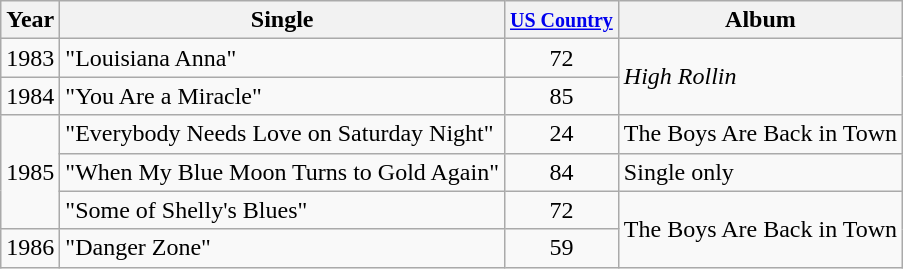<table class="wikitable">
<tr>
<th>Year</th>
<th>Single</th>
<th><small><a href='#'>US Country</a></small></th>
<th>Album</th>
</tr>
<tr>
<td>1983</td>
<td>"Louisiana Anna"</td>
<td align="center">72</td>
<td rowspan="2"><em>High Rollin<strong></td>
</tr>
<tr>
<td>1984</td>
<td>"You Are a Miracle"</td>
<td align="center">85</td>
</tr>
<tr>
<td rowspan="3">1985</td>
<td>"Everybody Needs Love on Saturday Night"</td>
<td align="center">24</td>
<td></em>The Boys Are Back in Town<em></td>
</tr>
<tr>
<td>"When My Blue Moon Turns to Gold Again"</td>
<td align="center">84</td>
<td>Single only</td>
</tr>
<tr>
<td>"Some of Shelly's Blues"</td>
<td align="center">72</td>
<td rowspan="2"></em>The Boys Are Back in Town<em></td>
</tr>
<tr>
<td>1986</td>
<td>"Danger Zone"</td>
<td align="center">59</td>
</tr>
</table>
